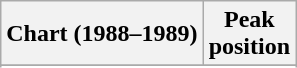<table class="wikitable sortable plainrowheaders" style="text-align:center"'>
<tr>
<th scope="col">Chart (1988–1989)</th>
<th scope="col">Peak<br>position</th>
</tr>
<tr>
</tr>
<tr>
</tr>
</table>
